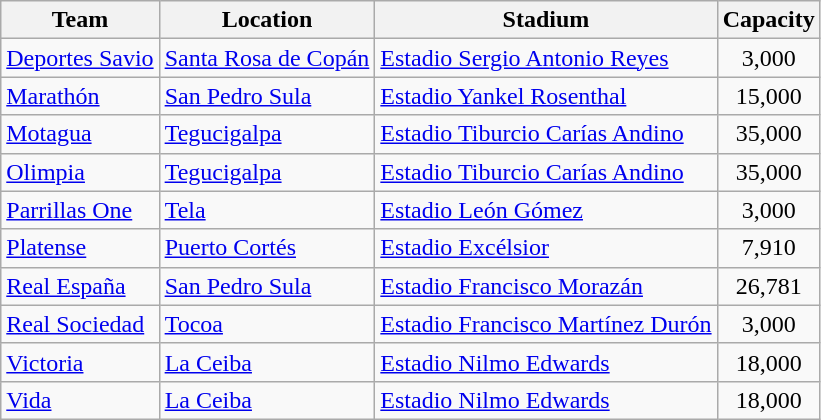<table class="wikitable">
<tr>
<th>Team</th>
<th>Location</th>
<th>Stadium</th>
<th>Capacity</th>
</tr>
<tr>
<td><a href='#'>Deportes Savio</a></td>
<td><a href='#'>Santa Rosa de Copán</a></td>
<td><a href='#'>Estadio Sergio Antonio Reyes</a></td>
<td style="text-align:center;">3,000</td>
</tr>
<tr>
<td><a href='#'>Marathón</a></td>
<td><a href='#'>San Pedro Sula</a></td>
<td><a href='#'>Estadio Yankel Rosenthal</a></td>
<td style="text-align:center;">15,000</td>
</tr>
<tr>
<td><a href='#'>Motagua</a></td>
<td><a href='#'>Tegucigalpa</a></td>
<td><a href='#'>Estadio Tiburcio Carías Andino</a></td>
<td style="text-align:center;">35,000</td>
</tr>
<tr>
<td><a href='#'>Olimpia</a></td>
<td><a href='#'>Tegucigalpa</a></td>
<td><a href='#'>Estadio Tiburcio Carías Andino</a></td>
<td style="text-align:center;">35,000</td>
</tr>
<tr>
<td><a href='#'>Parrillas One</a></td>
<td><a href='#'>Tela</a></td>
<td><a href='#'>Estadio León Gómez</a></td>
<td style="text-align:center;">3,000</td>
</tr>
<tr>
<td><a href='#'>Platense</a></td>
<td><a href='#'>Puerto Cortés</a></td>
<td><a href='#'>Estadio Excélsior</a></td>
<td style="text-align:center;">7,910</td>
</tr>
<tr>
<td><a href='#'>Real España</a></td>
<td><a href='#'>San Pedro Sula</a></td>
<td><a href='#'>Estadio Francisco Morazán</a></td>
<td style="text-align:center;">26,781</td>
</tr>
<tr>
<td><a href='#'>Real Sociedad</a></td>
<td><a href='#'>Tocoa</a></td>
<td><a href='#'>Estadio Francisco Martínez Durón</a></td>
<td style="text-align:center;">3,000</td>
</tr>
<tr>
<td><a href='#'>Victoria</a></td>
<td><a href='#'>La Ceiba</a></td>
<td><a href='#'>Estadio Nilmo Edwards</a></td>
<td style="text-align:center;">18,000</td>
</tr>
<tr>
<td><a href='#'>Vida</a></td>
<td><a href='#'>La Ceiba</a></td>
<td><a href='#'>Estadio Nilmo Edwards</a></td>
<td style="text-align:center;">18,000</td>
</tr>
</table>
